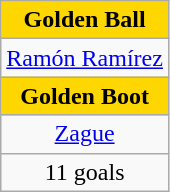<table class="wikitable" style="text-align:center">
<tr>
<th scope=col style="background-color: gold">Golden Ball</th>
</tr>
<tr>
<td> <a href='#'>Ramón Ramírez</a></td>
</tr>
<tr>
<th scope=col style="background-color: gold">Golden Boot</th>
</tr>
<tr>
<td> <a href='#'>Zague</a></td>
</tr>
<tr>
<td>11 goals</td>
</tr>
</table>
